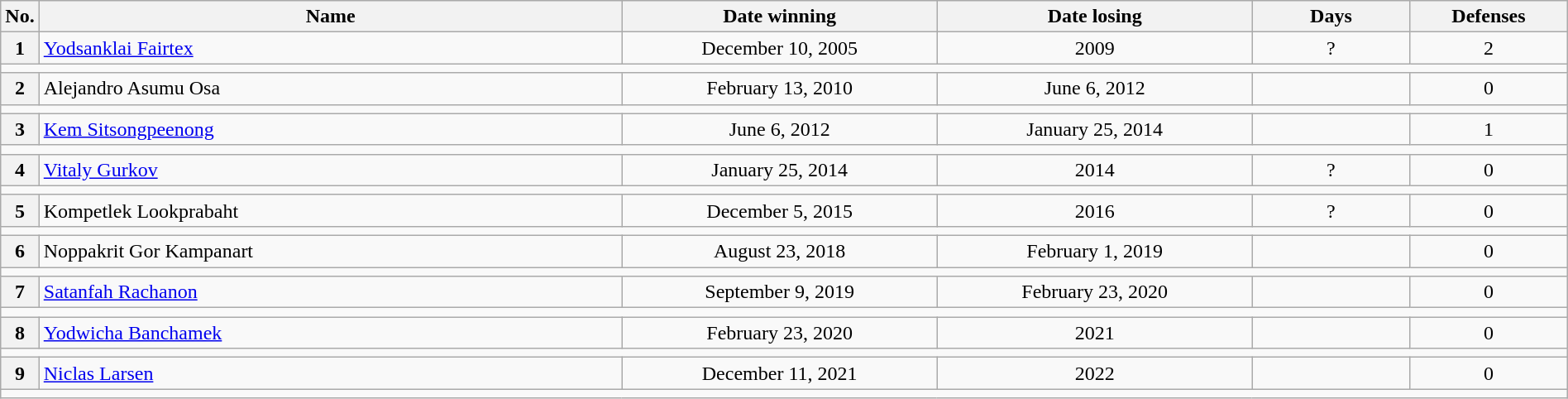<table class="wikitable" width=100%>
<tr>
<th style="width:1%;">No.</th>
<th style="width:37%;">Name</th>
<th style="width:20%;">Date winning</th>
<th style="width:20%;">Date losing</th>
<th data-sort-type="number" style="width:10%;">Days</th>
<th data-sort-type="number" style="width:10%;">Defenses</th>
</tr>
<tr align=center>
<th>1</th>
<td align=left> <a href='#'>Yodsanklai Fairtex</a></td>
<td>December 10, 2005</td>
<td>2009</td>
<td>?</td>
<td>2</td>
</tr>
<tr>
<td colspan="6"></td>
</tr>
<tr align=center>
<th>2</th>
<td align=left> Alejandro Asumu Osa</td>
<td>February 13, 2010</td>
<td>June 6, 2012</td>
<td></td>
<td>0</td>
</tr>
<tr>
<td colspan="6"></td>
</tr>
<tr align=center>
<th>3</th>
<td align=left> <a href='#'>Kem Sitsongpeenong</a></td>
<td>June 6, 2012</td>
<td>January 25, 2014</td>
<td></td>
<td>1</td>
</tr>
<tr>
<td colspan="6"></td>
</tr>
<tr align=center>
<th>4</th>
<td align=left> <a href='#'>Vitaly Gurkov</a></td>
<td>January 25, 2014</td>
<td>2014</td>
<td>?</td>
<td>0</td>
</tr>
<tr>
<td colspan="6"></td>
</tr>
<tr align=center>
<th>5</th>
<td align=left> Kompetlek Lookprabaht</td>
<td>December 5, 2015</td>
<td>2016</td>
<td>?</td>
<td>0</td>
</tr>
<tr>
<td colspan="6"></td>
</tr>
<tr align=center>
<th>6</th>
<td align=left> Noppakrit Gor Kampanart</td>
<td>August 23, 2018</td>
<td>February 1, 2019</td>
<td></td>
<td>0</td>
</tr>
<tr>
<td colspan="6"></td>
</tr>
<tr align=center>
<th>7</th>
<td align=left> <a href='#'>Satanfah Rachanon</a></td>
<td>September 9, 2019</td>
<td>February 23, 2020</td>
<td></td>
<td>0</td>
</tr>
<tr>
<td colspan="6"></td>
</tr>
<tr align=center>
<th>8</th>
<td align=left> <a href='#'>Yodwicha Banchamek</a></td>
<td>February 23, 2020</td>
<td>2021</td>
<td></td>
<td>0</td>
</tr>
<tr>
<td colspan="6"></td>
</tr>
<tr align=center>
<th>9</th>
<td align=left> <a href='#'>Niclas Larsen</a></td>
<td>December 11, 2021</td>
<td>2022</td>
<td></td>
<td>0</td>
</tr>
<tr>
<td colspan="6"></td>
</tr>
</table>
